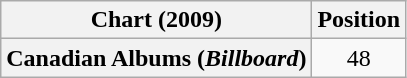<table class="wikitable plainrowheaders" style="text-align:center">
<tr>
<th scope="col">Chart (2009)</th>
<th scope="col">Position</th>
</tr>
<tr>
<th scope="row">Canadian Albums (<em>Billboard</em>)</th>
<td>48</td>
</tr>
</table>
